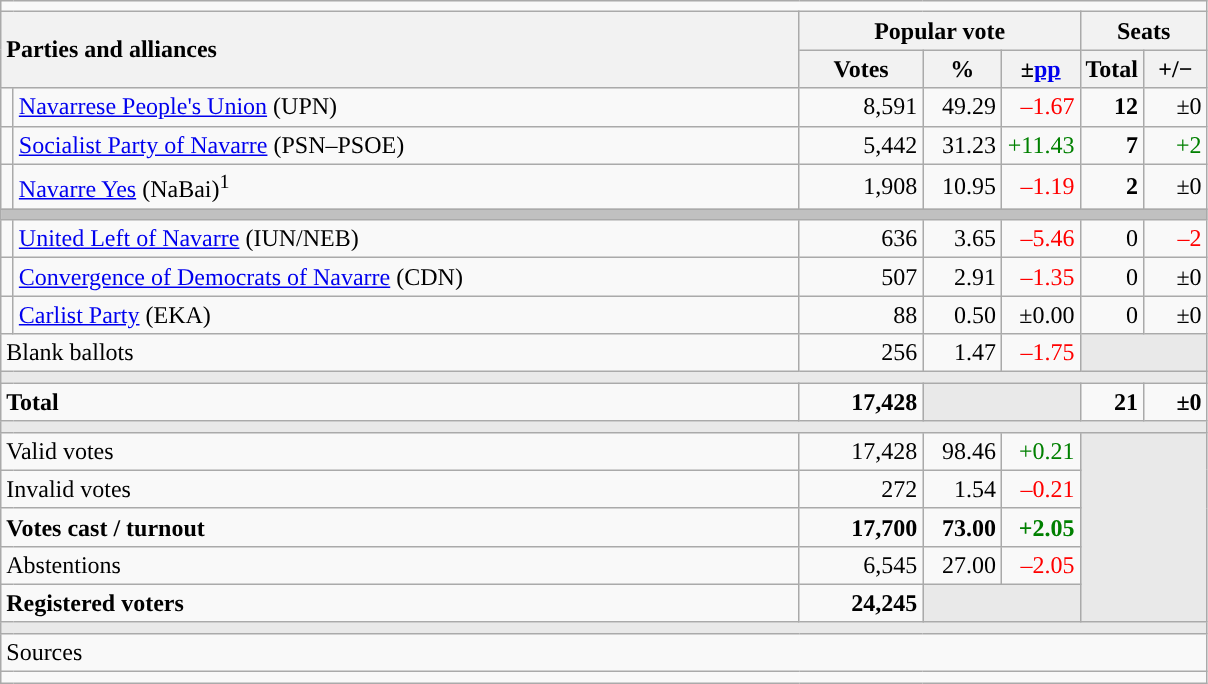<table class="wikitable" style="text-align:right;">
<tr>
<td colspan="7"></td>
</tr>
<tr>
<th style="text-align:left;" rowspan="2" colspan="2" width="525">Parties and alliances</th>
<th colspan="3">Popular vote</th>
<th colspan="2">Seats</th>
</tr>
<tr>
<th width="75">Votes</th>
<th width="45">%</th>
<th width="45">±<a href='#'>pp</a></th>
<th width="35">Total</th>
<th width="35">+/−</th>
</tr>
<tr>
<td width="1" style="color:inherit;background:"></td>
<td align="left"><a href='#'>Navarrese People's Union</a> (UPN)</td>
<td>8,591</td>
<td>49.29</td>
<td style="color:red;">–1.67</td>
<td><strong>12</strong></td>
<td>±0</td>
</tr>
<tr>
<td style="color:inherit;background:"></td>
<td align="left"><a href='#'>Socialist Party of Navarre</a> (PSN–PSOE)</td>
<td>5,442</td>
<td>31.23</td>
<td style="color:green;">+11.43</td>
<td><strong>7</strong></td>
<td style="color:green;">+2</td>
</tr>
<tr>
<td style="color:inherit;background:"></td>
<td align="left"><a href='#'>Navarre Yes</a> (NaBai)<sup>1</sup></td>
<td>1,908</td>
<td>10.95</td>
<td style="color:red;">–1.19</td>
<td><strong>2</strong></td>
<td>±0</td>
</tr>
<tr>
<td colspan="7" bgcolor="#C0C0C0"></td>
</tr>
<tr>
<td style="color:inherit;background:"></td>
<td align="left"><a href='#'>United Left of Navarre</a> (IUN/NEB)</td>
<td>636</td>
<td>3.65</td>
<td style="color:red;">–5.46</td>
<td>0</td>
<td style="color:red;">–2</td>
</tr>
<tr>
<td style="color:inherit;background:"></td>
<td align="left"><a href='#'>Convergence of Democrats of Navarre</a> (CDN)</td>
<td>507</td>
<td>2.91</td>
<td style="color:red;">–1.35</td>
<td>0</td>
<td>±0</td>
</tr>
<tr>
<td style="color:inherit;background:"></td>
<td align="left"><a href='#'>Carlist Party</a> (EKA)</td>
<td>88</td>
<td>0.50</td>
<td>±0.00</td>
<td>0</td>
<td>±0</td>
</tr>
<tr>
<td align="left" colspan="2">Blank ballots</td>
<td>256</td>
<td>1.47</td>
<td style="color:red;">–1.75</td>
<td bgcolor="#E9E9E9" colspan="2"></td>
</tr>
<tr>
<td colspan="7" bgcolor="#E9E9E9"></td>
</tr>
<tr style="font-weight:bold;">
<td align="left" colspan="2">Total</td>
<td>17,428</td>
<td bgcolor="#E9E9E9" colspan="2"></td>
<td>21</td>
<td>±0</td>
</tr>
<tr>
<td colspan="7" bgcolor="#E9E9E9"></td>
</tr>
<tr>
<td align="left" colspan="2">Valid votes</td>
<td>17,428</td>
<td>98.46</td>
<td style="color:green;">+0.21</td>
<td bgcolor="#E9E9E9" colspan="2" rowspan="5"></td>
</tr>
<tr>
<td align="left" colspan="2">Invalid votes</td>
<td>272</td>
<td>1.54</td>
<td style="color:red;">–0.21</td>
</tr>
<tr style="font-weight:bold;">
<td align="left" colspan="2">Votes cast / turnout</td>
<td>17,700</td>
<td>73.00</td>
<td style="color:green;">+2.05</td>
</tr>
<tr>
<td align="left" colspan="2">Abstentions</td>
<td>6,545</td>
<td>27.00</td>
<td style="color:red;">–2.05</td>
</tr>
<tr style="font-weight:bold;">
<td align="left" colspan="2">Registered voters</td>
<td>24,245</td>
<td bgcolor="#E9E9E9" colspan="2"></td>
</tr>
<tr>
<td colspan="7" bgcolor="#E9E9E9"></td>
</tr>
<tr>
<td align="left" colspan="7">Sources</td>
</tr>
<tr>
<td colspan="7" style="text-align:left; max-width:790px;"></td>
</tr>
</table>
